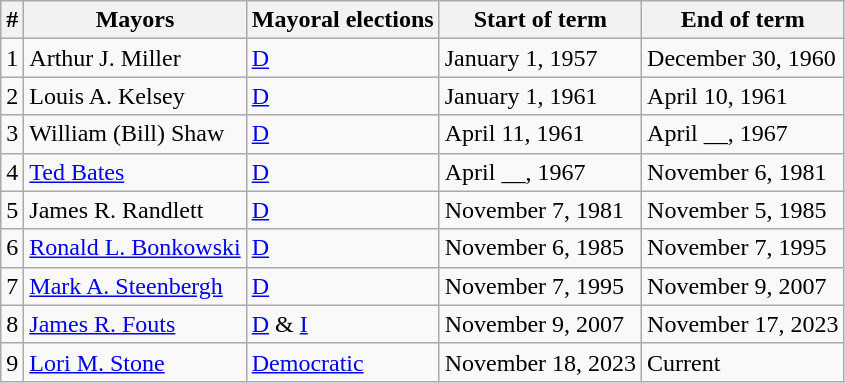<table class="wikitable">
<tr>
<th>#</th>
<th>Mayors</th>
<th>Mayoral elections</th>
<th>Start of term</th>
<th>End of term</th>
</tr>
<tr>
<td>1</td>
<td>Arthur J. Miller</td>
<td><a href='#'>D</a></td>
<td>January 1, 1957</td>
<td>December 30, 1960</td>
</tr>
<tr>
<td>2</td>
<td>Louis A. Kelsey</td>
<td><a href='#'>D</a></td>
<td>January 1, 1961</td>
<td>April 10, 1961</td>
</tr>
<tr>
<td>3</td>
<td>William (Bill) Shaw</td>
<td><a href='#'>D</a></td>
<td>April 11, 1961</td>
<td>April __, 1967</td>
</tr>
<tr>
<td>4</td>
<td><a href='#'>Ted Bates</a></td>
<td><a href='#'>D</a></td>
<td>April __, 1967</td>
<td>November 6, 1981</td>
</tr>
<tr>
<td>5</td>
<td>James R. Randlett</td>
<td><a href='#'>D</a></td>
<td>November 7, 1981</td>
<td>November 5, 1985</td>
</tr>
<tr>
<td>6</td>
<td><a href='#'>Ronald L. Bonkowski</a></td>
<td><a href='#'>D</a></td>
<td>November 6, 1985</td>
<td>November 7, 1995</td>
</tr>
<tr>
<td>7</td>
<td><a href='#'>Mark A. Steenbergh</a></td>
<td><a href='#'>D</a></td>
<td>November 7, 1995</td>
<td>November 9, 2007</td>
</tr>
<tr>
<td>8</td>
<td><a href='#'>James R. Fouts</a></td>
<td><a href='#'>D</a> & <a href='#'>I</a></td>
<td>November 9, 2007</td>
<td>November 17, 2023</td>
</tr>
<tr>
<td>9</td>
<td><a href='#'>Lori M. Stone</a></td>
<td><a href='#'>Democratic</a></td>
<td>November 18, 2023</td>
<td>Current</td>
</tr>
</table>
